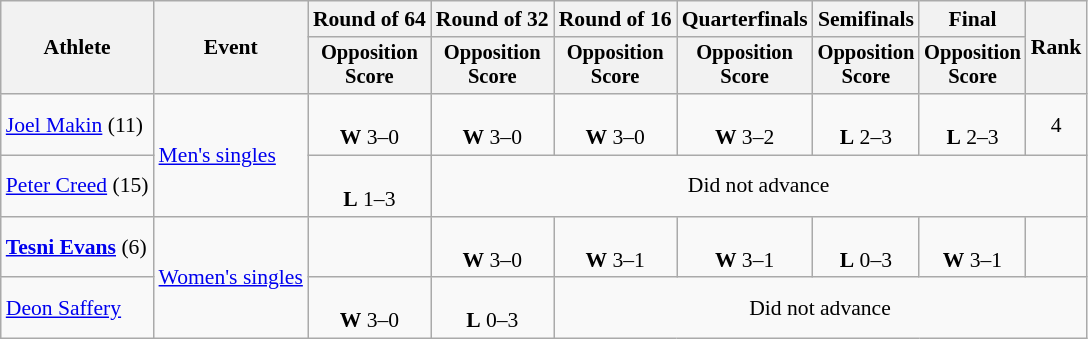<table class="wikitable" style="font-size:90%;">
<tr>
<th rowspan="2">Athlete</th>
<th rowspan="2">Event</th>
<th>Round of 64</th>
<th>Round of 32</th>
<th>Round of 16</th>
<th>Quarterfinals</th>
<th>Semifinals</th>
<th>Final</th>
<th rowspan=2>Rank</th>
</tr>
<tr style="font-size:95%">
<th>Opposition<br>Score</th>
<th>Opposition<br>Score</th>
<th>Opposition<br>Score</th>
<th>Opposition<br>Score</th>
<th>Opposition<br>Score</th>
<th>Opposition<br>Score</th>
</tr>
<tr align=center>
<td align=left><a href='#'>Joel Makin</a> (11)</td>
<td style="text-align:left;" rowspan="2"><a href='#'>Men's singles</a></td>
<td><br><strong>W</strong> 3–0</td>
<td><br><strong>W</strong> 3–0</td>
<td><br><strong>W</strong> 3–0</td>
<td><br><strong>W</strong> 3–2</td>
<td><br><strong>L</strong> 2–3</td>
<td><br><strong>L</strong> 2–3</td>
<td>4</td>
</tr>
<tr align=center>
<td align=left><a href='#'>Peter Creed</a> (15)</td>
<td><br><strong>L</strong> 1–3</td>
<td colspan=6>Did not advance</td>
</tr>
<tr align=center>
<td align=left><strong><a href='#'>Tesni Evans</a></strong> (6)</td>
<td style="text-align:left;" rowspan="2"><a href='#'>Women's singles</a></td>
<td></td>
<td><br><strong>W</strong> 3–0</td>
<td><br><strong>W</strong> 3–1</td>
<td><br><strong>W</strong> 3–1</td>
<td><br><strong>L</strong> 0–3</td>
<td><br><strong>W</strong> 3–1</td>
<td></td>
</tr>
<tr align=center>
<td align=left><a href='#'>Deon Saffery</a></td>
<td><br><strong>W</strong> 3–0</td>
<td><br><strong>L</strong> 0–3</td>
<td colspan=5>Did not advance</td>
</tr>
</table>
